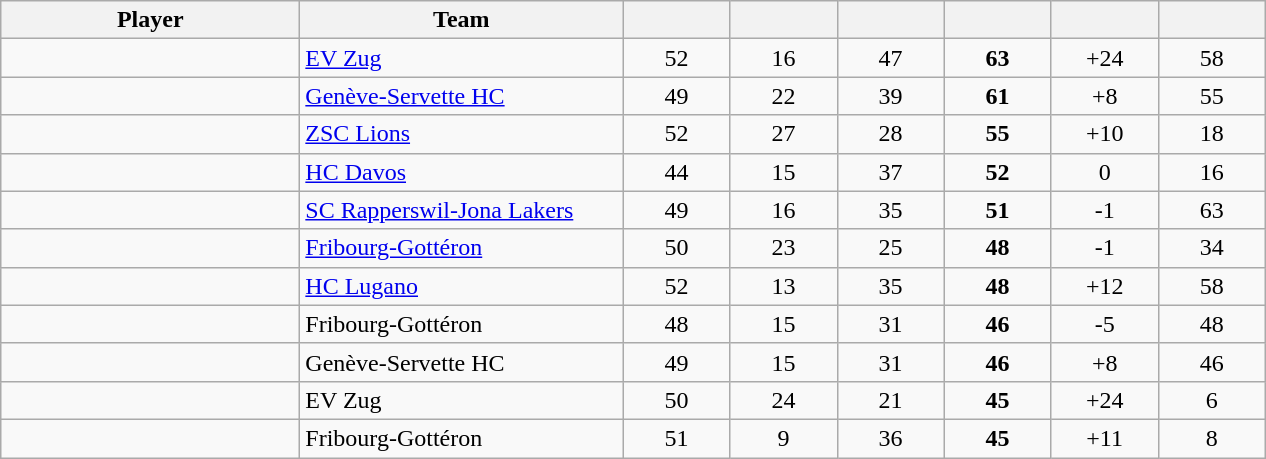<table class="wikitable sortable">
<tr>
<th style="width: 12em;">Player</th>
<th style="width: 13em;">Team</th>
<th style="width: 4em;"></th>
<th style="width: 4em;"></th>
<th style="width: 4em;"></th>
<th style="width: 4em;"></th>
<th data-sort-type="number" style="width: 4em;"></th>
<th style="width: 4em;"></th>
</tr>
<tr style="text-align:center;">
<td style="text-align:left;"></td>
<td style="text-align:left;"><a href='#'>EV Zug</a></td>
<td>52</td>
<td>16</td>
<td>47</td>
<td><strong>63</strong></td>
<td>+24</td>
<td>58</td>
</tr>
<tr style="text-align:center;">
<td style="text-align:left;"></td>
<td style="text-align:left;"><a href='#'>Genève-Servette HC</a></td>
<td>49</td>
<td>22</td>
<td>39</td>
<td><strong>61</strong></td>
<td>+8</td>
<td>55</td>
</tr>
<tr style="text-align:center;">
<td style="text-align:left;"></td>
<td style="text-align:left;"><a href='#'>ZSC Lions</a></td>
<td>52</td>
<td>27</td>
<td>28</td>
<td><strong>55</strong></td>
<td>+10</td>
<td>18</td>
</tr>
<tr style="text-align:center;">
<td style="text-align:left;"></td>
<td style="text-align:left;"><a href='#'>HC Davos</a></td>
<td>44</td>
<td>15</td>
<td>37</td>
<td><strong>52</strong></td>
<td>0</td>
<td>16</td>
</tr>
<tr style="text-align:center;">
<td style="text-align:left;"></td>
<td style="text-align:left;"><a href='#'>SC Rapperswil-Jona Lakers</a></td>
<td>49</td>
<td>16</td>
<td>35</td>
<td><strong>51</strong></td>
<td>-1</td>
<td>63</td>
</tr>
<tr style="text-align:center;">
<td style="text-align:left;"></td>
<td style="text-align:left;"><a href='#'>Fribourg-Gottéron</a></td>
<td>50</td>
<td>23</td>
<td>25</td>
<td><strong>48</strong></td>
<td>-1</td>
<td>34</td>
</tr>
<tr style="text-align:center;">
<td style="text-align:left;"></td>
<td style="text-align:left;"><a href='#'>HC Lugano</a></td>
<td>52</td>
<td>13</td>
<td>35</td>
<td><strong>48</strong></td>
<td>+12</td>
<td>58</td>
</tr>
<tr style="text-align:center;">
<td style="text-align:left;"></td>
<td style="text-align:left;">Fribourg-Gottéron</td>
<td>48</td>
<td>15</td>
<td>31</td>
<td><strong>46</strong></td>
<td>-5</td>
<td>48</td>
</tr>
<tr style="text-align:center;">
<td style="text-align:left;"></td>
<td style="text-align:left;">Genève-Servette HC</td>
<td>49</td>
<td>15</td>
<td>31</td>
<td><strong>46</strong></td>
<td>+8</td>
<td>46</td>
</tr>
<tr style="text-align:center;">
<td style="text-align:left;"></td>
<td style="text-align:left;">EV Zug</td>
<td>50</td>
<td>24</td>
<td>21</td>
<td><strong>45</strong></td>
<td>+24</td>
<td>6</td>
</tr>
<tr style="text-align:center;">
<td style="text-align:left;"></td>
<td style="text-align:left;">Fribourg-Gottéron</td>
<td>51</td>
<td>9</td>
<td>36</td>
<td><strong>45</strong></td>
<td>+11</td>
<td>8</td>
</tr>
</table>
